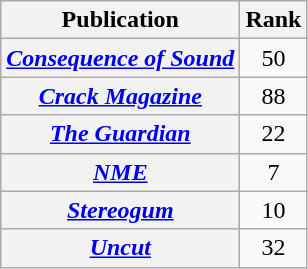<table class="sortable plainrowheaders wikitable">
<tr>
<th>Publication</th>
<th>Rank</th>
</tr>
<tr>
<th scope="row"><em><a href='#'>Consequence of Sound</a></em></th>
<td align=center>50</td>
</tr>
<tr>
<th scope="row"><em><a href='#'>Crack Magazine</a></em></th>
<td align=center>88</td>
</tr>
<tr>
<th scope="row"><em><a href='#'>The Guardian</a></em></th>
<td align=center>22</td>
</tr>
<tr>
<th scope="row"><em><a href='#'>NME</a></em></th>
<td align=center>7</td>
</tr>
<tr>
<th scope="row"><em><a href='#'>Stereogum</a></em></th>
<td align=center>10</td>
</tr>
<tr>
<th scope="row"><em><a href='#'>Uncut</a></em></th>
<td align=center>32</td>
</tr>
</table>
